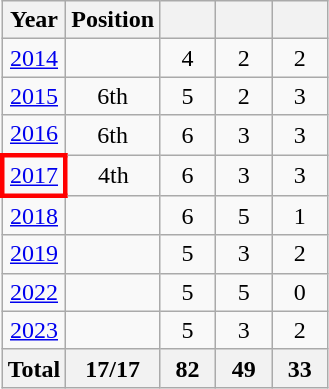<table class="wikitable" style="text-align:center;">
<tr>
<th>Year</th>
<th>Position</th>
<th width=30></th>
<th width=30></th>
<th width=30></th>
</tr>
<tr>
<td> <a href='#'>2014</a></td>
<td></td>
<td>4</td>
<td>2</td>
<td>2</td>
</tr>
<tr>
<td> <a href='#'>2015</a></td>
<td>6th</td>
<td>5</td>
<td>2</td>
<td>3</td>
</tr>
<tr>
<td> <a href='#'>2016</a></td>
<td>6th</td>
<td>6</td>
<td>3</td>
<td>3</td>
</tr>
<tr>
<td style="border: 3px solid red"> <a href='#'>2017</a></td>
<td>4th</td>
<td>6</td>
<td>3</td>
<td>3</td>
</tr>
<tr>
<td> <a href='#'>2018</a></td>
<td></td>
<td>6</td>
<td>5</td>
<td>1</td>
</tr>
<tr>
<td> <a href='#'>2019</a></td>
<td></td>
<td>5</td>
<td>3</td>
<td>2</td>
</tr>
<tr>
<td> <a href='#'>2022</a></td>
<td></td>
<td>5</td>
<td>5</td>
<td>0</td>
</tr>
<tr>
<td> <a href='#'>2023</a></td>
<td></td>
<td>5</td>
<td>3</td>
<td>2</td>
</tr>
<tr>
<th>Total</th>
<th>17/17</th>
<th>82</th>
<th>49</th>
<th>33</th>
</tr>
</table>
